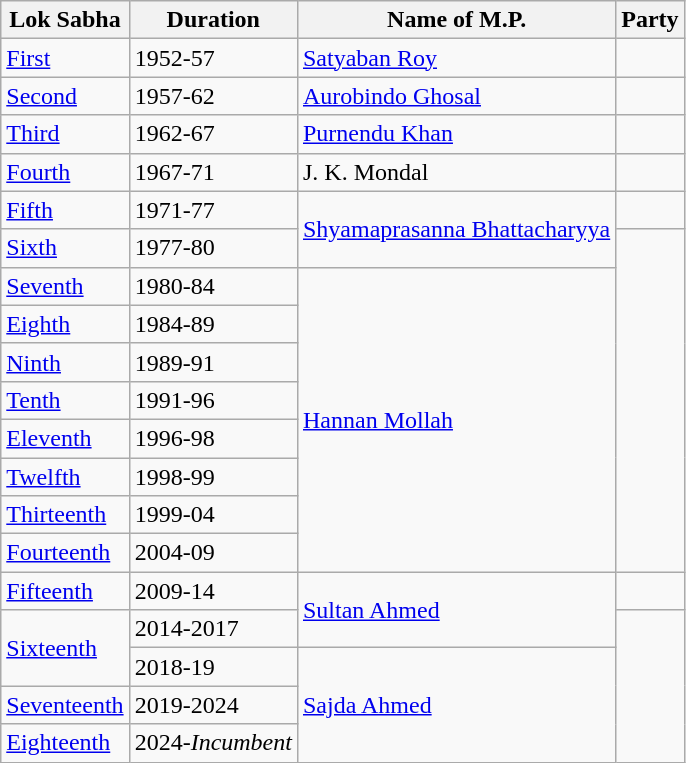<table class="wikitable">
<tr>
<th>Lok Sabha</th>
<th>Duration</th>
<th>Name of M.P.</th>
<th colspan=2>Party</th>
</tr>
<tr>
<td><a href='#'>First</a></td>
<td>1952-57</td>
<td><a href='#'>Satyaban Roy</a></td>
<td></td>
</tr>
<tr>
<td><a href='#'>Second</a></td>
<td>1957-62</td>
<td><a href='#'>Aurobindo Ghosal</a></td>
<td></td>
</tr>
<tr>
<td><a href='#'>Third</a></td>
<td>1962-67</td>
<td><a href='#'>Purnendu Khan</a></td>
<td> </td>
</tr>
<tr>
<td><a href='#'>Fourth</a></td>
<td>1967-71</td>
<td>J. K. Mondal</td>
</tr>
<tr>
<td><a href='#'>Fifth</a></td>
<td>1971-77</td>
<td rowspan="2"><a href='#'>Shyamaprasanna Bhattacharyya</a></td>
<td><br></td>
</tr>
<tr>
<td><a href='#'>Sixth</a></td>
<td>1977-80</td>
</tr>
<tr>
<td><a href='#'>Seventh</a></td>
<td>1980-84</td>
<td rowspan="8"><a href='#'>Hannan Mollah</a></td>
</tr>
<tr>
<td><a href='#'>Eighth</a></td>
<td>1984-89</td>
</tr>
<tr>
<td><a href='#'>Ninth</a></td>
<td>1989-91</td>
</tr>
<tr>
<td><a href='#'>Tenth</a></td>
<td>1991-96</td>
</tr>
<tr>
<td><a href='#'>Eleventh</a></td>
<td>1996-98</td>
</tr>
<tr>
<td><a href='#'>Twelfth</a></td>
<td>1998-99</td>
</tr>
<tr>
<td><a href='#'>Thirteenth</a></td>
<td>1999-04</td>
</tr>
<tr>
<td><a href='#'>Fourteenth</a></td>
<td>2004-09</td>
</tr>
<tr>
<td><a href='#'>Fifteenth</a></td>
<td>2009-14</td>
<td rowspan="2"><a href='#'>Sultan Ahmed</a></td>
<td></td>
</tr>
<tr>
<td rowspan="2"><a href='#'>Sixteenth</a></td>
<td>2014-2017</td>
</tr>
<tr>
<td>2018-19</td>
<td rowspan="3"><a href='#'>Sajda Ahmed</a></td>
</tr>
<tr>
<td><a href='#'>Seventeenth</a></td>
<td>2019-2024</td>
</tr>
<tr>
<td><a href='#'>Eighteenth</a></td>
<td>2024-<em>Incumbent</em></td>
</tr>
</table>
